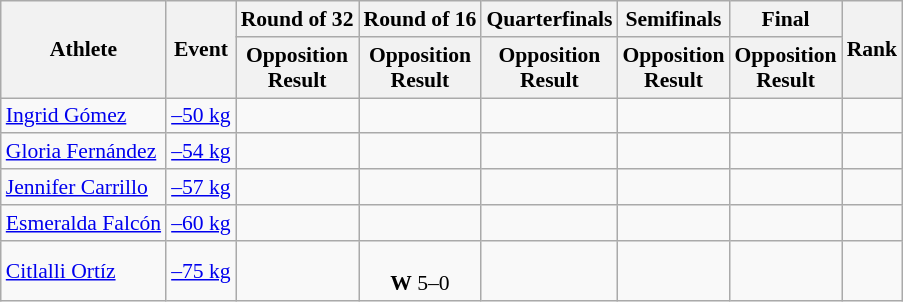<table class=wikitable style=font-size:90%;text-align:center>
<tr>
<th rowspan=2>Athlete</th>
<th rowspan=2>Event</th>
<th>Round of 32</th>
<th>Round of 16</th>
<th>Quarterfinals</th>
<th>Semifinals</th>
<th>Final</th>
<th rowspan="2">Rank</th>
</tr>
<tr>
<th>Opposition<br>Result</th>
<th>Opposition<br>Result</th>
<th>Opposition<br>Result</th>
<th>Opposition<br>Result</th>
<th>Opposition<br>Result</th>
</tr>
<tr align=center>
<td align=left><a href='#'>Ingrid Gómez</a></td>
<td align=left><a href='#'>–50 kg</a></td>
<td></td>
<td></td>
<td></td>
<td></td>
<td></td>
<td></td>
</tr>
<tr>
<td align=left><a href='#'>Gloria Fernández</a></td>
<td align=left><a href='#'>–54 kg</a></td>
<td></td>
<td></td>
<td></td>
<td></td>
<td></td>
<td></td>
</tr>
<tr>
<td align=left><a href='#'>Jennifer Carrillo</a></td>
<td align=left><a href='#'>–57 kg</a></td>
<td></td>
<td></td>
<td></td>
<td></td>
<td></td>
<td></td>
</tr>
<tr>
<td align=left><a href='#'>Esmeralda Falcón</a></td>
<td align=left><a href='#'>–60 kg</a></td>
<td></td>
<td></td>
<td></td>
<td></td>
<td></td>
<td></td>
</tr>
<tr>
<td align=left><a href='#'>Citlalli Ortíz</a></td>
<td align=left><a href='#'>–75 kg</a></td>
<td></td>
<td><br><strong>W</strong> 5–0</td>
<td></td>
<td></td>
<td></td>
<td></td>
</tr>
</table>
